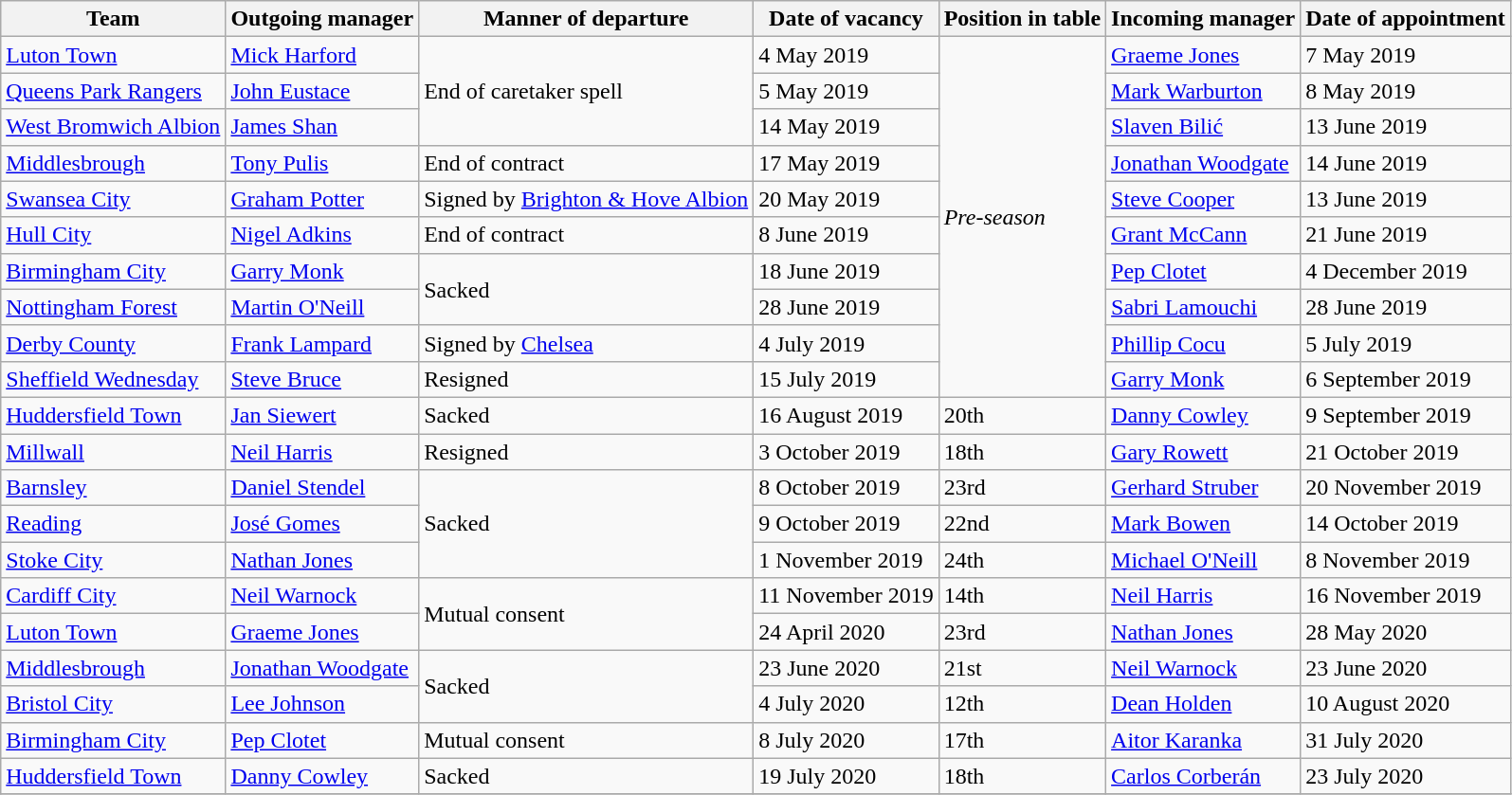<table class="wikitable">
<tr>
<th scope="col">Team</th>
<th scope="col">Outgoing manager</th>
<th scope="col">Manner of departure</th>
<th scope="col">Date of vacancy</th>
<th scope="col">Position in table</th>
<th scope="col">Incoming manager</th>
<th scope="col">Date of appointment</th>
</tr>
<tr>
<td><a href='#'>Luton Town</a></td>
<td> <a href='#'>Mick Harford</a></td>
<td rowspan=3>End of caretaker spell</td>
<td>4 May 2019</td>
<td rowspan=10><em>Pre-season</em></td>
<td> <a href='#'>Graeme Jones</a></td>
<td>7 May 2019</td>
</tr>
<tr>
<td><a href='#'>Queens Park Rangers</a></td>
<td> <a href='#'>John Eustace</a></td>
<td>5 May 2019</td>
<td> <a href='#'>Mark Warburton</a></td>
<td>8 May 2019</td>
</tr>
<tr>
<td><a href='#'>West Bromwich Albion</a></td>
<td> <a href='#'>James Shan</a></td>
<td>14 May 2019</td>
<td> <a href='#'>Slaven Bilić</a></td>
<td>13 June 2019</td>
</tr>
<tr>
<td><a href='#'>Middlesbrough</a></td>
<td> <a href='#'>Tony Pulis</a></td>
<td>End of contract</td>
<td>17 May 2019</td>
<td> <a href='#'>Jonathan Woodgate</a></td>
<td>14 June 2019</td>
</tr>
<tr>
<td><a href='#'>Swansea City</a></td>
<td> <a href='#'>Graham Potter</a></td>
<td>Signed by <a href='#'>Brighton & Hove Albion</a></td>
<td>20 May 2019</td>
<td> <a href='#'>Steve Cooper</a></td>
<td>13 June 2019</td>
</tr>
<tr>
<td><a href='#'>Hull City</a></td>
<td> <a href='#'>Nigel Adkins</a></td>
<td>End of contract</td>
<td>8 June 2019</td>
<td> <a href='#'>Grant McCann</a></td>
<td>21 June 2019</td>
</tr>
<tr>
<td><a href='#'>Birmingham City</a></td>
<td> <a href='#'>Garry Monk</a></td>
<td rowspan=2>Sacked</td>
<td>18 June 2019</td>
<td> <a href='#'>Pep Clotet</a></td>
<td>4 December 2019</td>
</tr>
<tr>
<td><a href='#'>Nottingham Forest</a></td>
<td> <a href='#'>Martin O'Neill</a></td>
<td>28 June 2019</td>
<td> <a href='#'>Sabri Lamouchi</a></td>
<td>28 June 2019</td>
</tr>
<tr>
<td><a href='#'>Derby County</a></td>
<td> <a href='#'>Frank Lampard</a></td>
<td>Signed by <a href='#'>Chelsea</a></td>
<td>4 July 2019</td>
<td> <a href='#'>Phillip Cocu</a></td>
<td>5 July 2019</td>
</tr>
<tr>
<td><a href='#'>Sheffield Wednesday</a></td>
<td> <a href='#'>Steve Bruce</a></td>
<td>Resigned</td>
<td>15 July 2019</td>
<td> <a href='#'>Garry Monk</a></td>
<td>6 September 2019</td>
</tr>
<tr>
<td><a href='#'>Huddersfield Town</a></td>
<td> <a href='#'>Jan Siewert</a></td>
<td>Sacked</td>
<td>16 August 2019</td>
<td>20th</td>
<td> <a href='#'>Danny Cowley</a></td>
<td>9 September 2019</td>
</tr>
<tr>
<td><a href='#'>Millwall</a></td>
<td> <a href='#'>Neil Harris</a></td>
<td>Resigned</td>
<td>3 October 2019</td>
<td>18th</td>
<td> <a href='#'>Gary Rowett</a></td>
<td>21 October 2019</td>
</tr>
<tr>
<td><a href='#'>Barnsley</a></td>
<td> <a href='#'>Daniel Stendel</a></td>
<td rowspan=3>Sacked</td>
<td>8 October 2019</td>
<td>23rd</td>
<td> <a href='#'>Gerhard Struber</a></td>
<td>20 November 2019</td>
</tr>
<tr>
<td><a href='#'>Reading</a></td>
<td> <a href='#'>José Gomes</a></td>
<td>9 October 2019</td>
<td>22nd</td>
<td> <a href='#'>Mark Bowen</a></td>
<td>14 October 2019</td>
</tr>
<tr>
<td><a href='#'>Stoke City</a></td>
<td> <a href='#'>Nathan Jones</a></td>
<td>1 November 2019</td>
<td>24th</td>
<td> <a href='#'>Michael O'Neill</a></td>
<td>8 November 2019</td>
</tr>
<tr>
<td><a href='#'>Cardiff City</a></td>
<td> <a href='#'>Neil Warnock</a></td>
<td rowspan=2>Mutual consent</td>
<td>11 November 2019</td>
<td>14th</td>
<td> <a href='#'>Neil Harris</a></td>
<td>16 November 2019</td>
</tr>
<tr>
<td><a href='#'>Luton Town</a></td>
<td> <a href='#'>Graeme Jones</a></td>
<td>24 April 2020</td>
<td>23rd</td>
<td> <a href='#'>Nathan Jones</a></td>
<td>28 May 2020</td>
</tr>
<tr>
<td><a href='#'>Middlesbrough</a></td>
<td> <a href='#'>Jonathan Woodgate</a></td>
<td rowspan=2>Sacked</td>
<td>23 June 2020</td>
<td>21st</td>
<td> <a href='#'>Neil Warnock</a></td>
<td>23 June 2020</td>
</tr>
<tr>
<td><a href='#'>Bristol City</a></td>
<td> <a href='#'>Lee Johnson</a></td>
<td>4 July 2020</td>
<td>12th</td>
<td> <a href='#'>Dean Holden</a></td>
<td>10 August 2020</td>
</tr>
<tr>
<td><a href='#'>Birmingham City</a></td>
<td> <a href='#'>Pep Clotet</a></td>
<td>Mutual consent</td>
<td>8 July 2020</td>
<td>17th</td>
<td> <a href='#'>Aitor Karanka</a></td>
<td>31 July 2020</td>
</tr>
<tr>
<td><a href='#'>Huddersfield Town</a></td>
<td> <a href='#'>Danny Cowley</a></td>
<td>Sacked</td>
<td>19 July 2020</td>
<td>18th</td>
<td> <a href='#'>Carlos Corberán</a></td>
<td>23 July 2020</td>
</tr>
<tr>
</tr>
</table>
